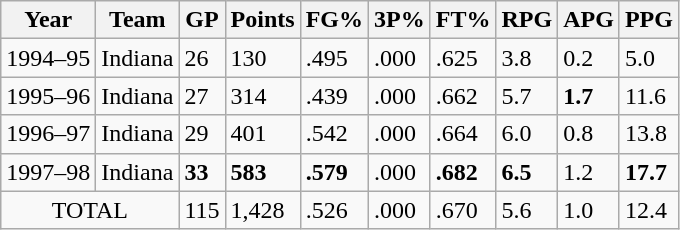<table class="wikitable">
<tr>
<th>Year</th>
<th>Team</th>
<th>GP</th>
<th>Points</th>
<th>FG%</th>
<th>3P%</th>
<th>FT%</th>
<th>RPG</th>
<th>APG</th>
<th>PPG</th>
</tr>
<tr>
<td>1994–95</td>
<td>Indiana</td>
<td>26</td>
<td>130</td>
<td>.495</td>
<td>.000</td>
<td>.625</td>
<td>3.8</td>
<td>0.2</td>
<td>5.0</td>
</tr>
<tr>
<td>1995–96</td>
<td>Indiana</td>
<td>27</td>
<td>314</td>
<td>.439</td>
<td>.000</td>
<td>.662</td>
<td>5.7</td>
<td><strong>1.7</strong></td>
<td>11.6</td>
</tr>
<tr>
<td>1996–97</td>
<td>Indiana</td>
<td>29</td>
<td>401</td>
<td>.542</td>
<td>.000</td>
<td>.664</td>
<td>6.0</td>
<td>0.8</td>
<td>13.8</td>
</tr>
<tr>
<td>1997–98</td>
<td>Indiana</td>
<td><strong>33</strong></td>
<td><strong>583</strong></td>
<td><strong>.579</strong></td>
<td>.000</td>
<td><strong>.682</strong></td>
<td><strong>6.5</strong></td>
<td>1.2</td>
<td><strong>17.7</strong></td>
</tr>
<tr>
<td style="text-align:center;" colspan=2>TOTAL</td>
<td>115</td>
<td>1,428</td>
<td>.526</td>
<td>.000</td>
<td>.670</td>
<td>5.6</td>
<td>1.0</td>
<td>12.4</td>
</tr>
</table>
